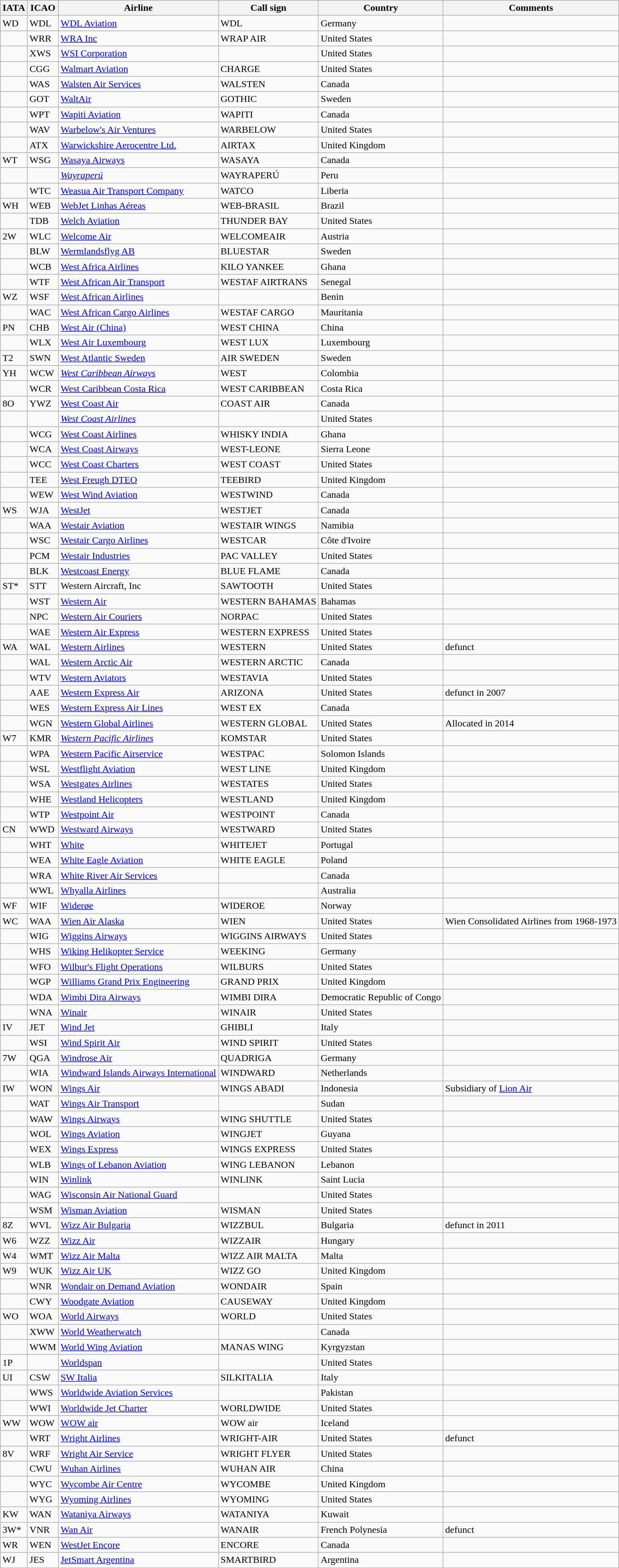<table class="wikitable sortable">
<tr style="background-color:lightgrey;">
<th>IATA</th>
<th>ICAO</th>
<th>Airline</th>
<th>Call sign</th>
<th>Country</th>
<th>Comments<br><onlyinclude></th>
</tr>
<tr>
<td>WD</td>
<td>WDL</td>
<td><a href='#'>WDL Aviation</a></td>
<td>WDL</td>
<td>Germany</td>
<td></td>
</tr>
<tr>
<td></td>
<td>WRR</td>
<td><a href='#'>WRA Inc</a></td>
<td>WRAP AIR</td>
<td>United States</td>
<td></td>
</tr>
<tr>
<td></td>
<td>XWS</td>
<td><a href='#'>WSI Corporation</a></td>
<td></td>
<td>United States</td>
<td></td>
</tr>
<tr>
<td></td>
<td>CGG</td>
<td><a href='#'>Walmart Aviation</a></td>
<td>CHARGE</td>
<td>United States</td>
<td></td>
</tr>
<tr>
<td></td>
<td>WAS</td>
<td><a href='#'>Walsten Air Services</a></td>
<td>WALSTEN</td>
<td>Canada</td>
<td></td>
</tr>
<tr>
<td></td>
<td>GOT</td>
<td><a href='#'>WaltAir</a></td>
<td>GOTHIC</td>
<td>Sweden</td>
<td></td>
</tr>
<tr>
<td></td>
<td>WPT</td>
<td><a href='#'>Wapiti Aviation</a></td>
<td>WAPITI</td>
<td>Canada</td>
<td></td>
</tr>
<tr>
<td></td>
<td>WAV</td>
<td><a href='#'>Warbelow's Air Ventures</a></td>
<td>WARBELOW</td>
<td>United States</td>
<td></td>
</tr>
<tr>
<td></td>
<td>ATX</td>
<td><a href='#'>Warwickshire Aerocentre Ltd.</a></td>
<td>AIRTAX</td>
<td>United Kingdom</td>
<td></td>
</tr>
<tr>
<td>WT</td>
<td>WSG</td>
<td><a href='#'>Wasaya Airways</a></td>
<td>WASAYA</td>
<td>Canada</td>
<td></td>
</tr>
<tr>
<td></td>
<td></td>
<td><em><a href='#'>Wayraperú</a></em></td>
<td>WAYRAPERÚ</td>
<td>Peru</td>
<td></td>
</tr>
<tr>
<td></td>
<td>WTC</td>
<td><a href='#'>Weasua Air Transport Company</a></td>
<td>WATCO</td>
<td>Liberia</td>
<td></td>
</tr>
<tr>
<td>WH</td>
<td>WEB</td>
<td><a href='#'>WebJet Linhas Aéreas</a></td>
<td>WEB-BRASIL</td>
<td>Brazil</td>
<td></td>
</tr>
<tr>
<td></td>
<td>TDB</td>
<td><a href='#'>Welch Aviation</a></td>
<td>THUNDER BAY</td>
<td>United States</td>
<td></td>
</tr>
<tr>
<td>2W</td>
<td>WLC</td>
<td><a href='#'>Welcome Air</a></td>
<td>WELCOMEAIR</td>
<td>Austria</td>
<td></td>
</tr>
<tr>
<td></td>
<td>BLW</td>
<td><a href='#'>Wermlandsflyg AB</a></td>
<td>BLUESTAR</td>
<td>Sweden</td>
<td></td>
</tr>
<tr>
<td></td>
<td>WCB</td>
<td><a href='#'>West Africa Airlines</a></td>
<td>KILO YANKEE</td>
<td>Ghana</td>
<td></td>
</tr>
<tr>
<td></td>
<td>WTF</td>
<td><a href='#'>West African Air Transport</a></td>
<td>WESTAF AIRTRANS</td>
<td>Senegal</td>
<td></td>
</tr>
<tr>
<td>WZ</td>
<td>WSF</td>
<td><a href='#'>West African Airlines</a></td>
<td></td>
<td>Benin</td>
<td></td>
</tr>
<tr>
<td></td>
<td>WAC</td>
<td><a href='#'>West African Cargo Airlines</a></td>
<td>WESTAF CARGO</td>
<td>Mauritania</td>
<td></td>
</tr>
<tr>
<td>PN</td>
<td>CHB</td>
<td><a href='#'>West Air (China)</a></td>
<td>WEST CHINA</td>
<td>China</td>
<td></td>
</tr>
<tr>
<td></td>
<td>WLX</td>
<td><a href='#'>West Air Luxembourg</a></td>
<td>WEST LUX</td>
<td>Luxembourg</td>
<td></td>
</tr>
<tr>
<td>T2</td>
<td>SWN</td>
<td><a href='#'>West Atlantic Sweden</a></td>
<td>AIR SWEDEN</td>
<td>Sweden</td>
<td></td>
</tr>
<tr>
<td>YH</td>
<td>WCW</td>
<td><em><a href='#'>West Caribbean Airways</a></em></td>
<td>WEST</td>
<td>Colombia</td>
<td></td>
</tr>
<tr>
<td></td>
<td>WCR</td>
<td><a href='#'>West Caribbean Costa Rica</a></td>
<td>WEST CARIBBEAN</td>
<td>Costa Rica</td>
<td></td>
</tr>
<tr>
<td>8O</td>
<td>YWZ</td>
<td><a href='#'>West Coast Air</a></td>
<td>COAST AIR</td>
<td>Canada</td>
<td></td>
</tr>
<tr>
<td></td>
<td></td>
<td><em><a href='#'>West Coast Airlines</a></em></td>
<td></td>
<td>United States</td>
<td></td>
</tr>
<tr>
<td></td>
<td>WCG</td>
<td><a href='#'>West Coast Airlines</a></td>
<td>WHISKY INDIA</td>
<td>Ghana</td>
<td></td>
</tr>
<tr>
<td></td>
<td>WCA</td>
<td><a href='#'>West Coast Airways</a></td>
<td>WEST-LEONE</td>
<td>Sierra Leone</td>
<td></td>
</tr>
<tr>
<td></td>
<td>WCC</td>
<td><a href='#'>West Coast Charters</a></td>
<td>WEST COAST</td>
<td>United States</td>
<td></td>
</tr>
<tr>
<td></td>
<td>TEE</td>
<td><a href='#'>West Freugh DTEO</a></td>
<td>TEEBIRD</td>
<td>United Kingdom</td>
<td></td>
</tr>
<tr>
<td></td>
<td>WEW</td>
<td><a href='#'>West Wind Aviation</a></td>
<td>WESTWIND</td>
<td>Canada</td>
<td></td>
</tr>
<tr>
<td>WS</td>
<td>WJA</td>
<td><a href='#'>WestJet</a></td>
<td>WESTJET</td>
<td>Canada</td>
<td></td>
</tr>
<tr>
<td></td>
<td>WAA</td>
<td><a href='#'>Westair Aviation</a></td>
<td>WESTAIR WINGS</td>
<td>Namibia</td>
<td></td>
</tr>
<tr>
<td></td>
<td>WSC</td>
<td><a href='#'>Westair Cargo Airlines</a></td>
<td>WESTCAR</td>
<td>Côte d'Ivoire</td>
<td></td>
</tr>
<tr>
<td></td>
<td>PCM</td>
<td><a href='#'>Westair Industries</a></td>
<td>PAC VALLEY</td>
<td>United States</td>
<td></td>
</tr>
<tr>
<td></td>
<td>BLK</td>
<td><a href='#'>Westcoast Energy</a></td>
<td>BLUE FLAME</td>
<td>Canada</td>
<td></td>
</tr>
<tr>
<td>ST*</td>
<td>STT</td>
<td>Western Aircraft, Inc</td>
<td>SAWTOOTH</td>
<td>United States</td>
<td></td>
</tr>
<tr>
<td></td>
<td>WST</td>
<td><a href='#'>Western Air</a></td>
<td>WESTERN BAHAMAS</td>
<td>Bahamas</td>
<td></td>
</tr>
<tr>
<td></td>
<td>NPC</td>
<td><a href='#'>Western Air Couriers</a></td>
<td>NORPAC</td>
<td>United States</td>
<td></td>
</tr>
<tr>
<td></td>
<td>WAE</td>
<td><a href='#'>Western Air Express</a></td>
<td>WESTERN EXPRESS</td>
<td>United States</td>
<td></td>
</tr>
<tr>
<td>WA</td>
<td>WAL</td>
<td><a href='#'>Western Airlines</a></td>
<td>WESTERN</td>
<td>United States</td>
<td>defunct</td>
</tr>
<tr>
<td></td>
<td>WAL</td>
<td><a href='#'>Western Arctic Air</a></td>
<td>WESTERN ARCTIC</td>
<td>Canada</td>
<td></td>
</tr>
<tr>
<td></td>
<td>WTV</td>
<td><a href='#'>Western Aviators</a></td>
<td>WESTAVIA</td>
<td>United States</td>
<td></td>
</tr>
<tr>
<td></td>
<td>AAE</td>
<td><a href='#'>Western Express Air</a></td>
<td>ARIZONA</td>
<td>United States</td>
<td>defunct in 2007</td>
</tr>
<tr>
<td></td>
<td>WES</td>
<td><a href='#'>Western Express Air Lines</a></td>
<td>WEST EX</td>
<td>Canada</td>
<td></td>
</tr>
<tr>
<td></td>
<td>WGN</td>
<td><a href='#'>Western Global Airlines</a></td>
<td>WESTERN GLOBAL</td>
<td>United States</td>
<td>Allocated in 2014</td>
</tr>
<tr>
<td>W7</td>
<td>KMR</td>
<td><em><a href='#'>Western Pacific Airlines</a></em></td>
<td>KOMSTAR</td>
<td>United States</td>
<td></td>
</tr>
<tr>
<td></td>
<td>WPA</td>
<td><a href='#'>Western Pacific Airservice</a></td>
<td>WESTPAC</td>
<td>Solomon Islands</td>
<td></td>
</tr>
<tr>
<td></td>
<td>WSL</td>
<td><a href='#'>Westflight Aviation</a></td>
<td>WEST LINE</td>
<td>United Kingdom</td>
<td></td>
</tr>
<tr>
<td></td>
<td>WSA</td>
<td><a href='#'>Westgates Airlines</a></td>
<td>WESTATES</td>
<td>United States</td>
<td></td>
</tr>
<tr>
<td></td>
<td>WHE</td>
<td><a href='#'>Westland Helicopters</a></td>
<td>WESTLAND</td>
<td>United Kingdom</td>
<td></td>
</tr>
<tr>
<td></td>
<td>WTP</td>
<td><a href='#'>Westpoint Air</a></td>
<td>WESTPOINT</td>
<td>Canada</td>
<td></td>
</tr>
<tr>
<td>CN</td>
<td>WWD</td>
<td><a href='#'>Westward Airways</a></td>
<td>WESTWARD</td>
<td>United States</td>
<td></td>
</tr>
<tr>
<td></td>
<td>WHT</td>
<td><a href='#'>White</a></td>
<td>WHITEJET</td>
<td>Portugal</td>
<td></td>
</tr>
<tr>
<td></td>
<td>WEA</td>
<td><a href='#'>White Eagle Aviation</a></td>
<td>WHITE EAGLE</td>
<td>Poland</td>
<td></td>
</tr>
<tr>
<td></td>
<td>WRA</td>
<td><a href='#'>White River Air Services</a></td>
<td></td>
<td>Canada</td>
<td></td>
</tr>
<tr>
<td></td>
<td>WWL</td>
<td><a href='#'>Whyalla Airlines</a></td>
<td></td>
<td>Australia</td>
<td></td>
</tr>
<tr>
<td>WF</td>
<td>WIF</td>
<td><a href='#'>Widerøe</a></td>
<td>WIDEROE</td>
<td>Norway</td>
<td></td>
</tr>
<tr>
<td>WC</td>
<td>WAA</td>
<td><a href='#'>Wien Air Alaska</a></td>
<td>WIEN</td>
<td>United States</td>
<td>Wien Consolidated Airlines from 1968-1973</td>
</tr>
<tr>
<td></td>
<td>WIG</td>
<td><a href='#'>Wiggins Airways</a></td>
<td>WIGGINS AIRWAYS</td>
<td>United States</td>
<td></td>
</tr>
<tr>
<td></td>
<td>WHS</td>
<td><a href='#'>Wiking Helikopter Service</a></td>
<td>WEEKING</td>
<td>Germany</td>
<td></td>
</tr>
<tr>
<td></td>
<td>WFO</td>
<td><a href='#'>Wilbur's Flight Operations</a></td>
<td>WILBURS</td>
<td>United States</td>
<td></td>
</tr>
<tr>
<td></td>
<td>WGP</td>
<td><a href='#'>Williams Grand Prix Engineering</a></td>
<td>GRAND PRIX</td>
<td>United Kingdom</td>
<td></td>
</tr>
<tr>
<td></td>
<td>WDA</td>
<td><a href='#'>Wimbi Dira Airways</a></td>
<td>WIMBI DIRA</td>
<td>Democratic Republic of Congo</td>
<td></td>
</tr>
<tr>
<td></td>
<td>WNA</td>
<td><a href='#'>Winair</a></td>
<td>WINAIR</td>
<td>United States</td>
<td></td>
</tr>
<tr>
<td>IV</td>
<td>JET</td>
<td><a href='#'>Wind Jet</a></td>
<td>GHIBLI</td>
<td>Italy</td>
<td></td>
</tr>
<tr>
<td></td>
<td>WSI</td>
<td><a href='#'>Wind Spirit Air</a></td>
<td>WIND SPIRIT</td>
<td>United States</td>
<td></td>
</tr>
<tr>
<td>7W</td>
<td>QGA</td>
<td><a href='#'>Windrose Air</a></td>
<td>QUADRIGA</td>
<td>Germany</td>
<td></td>
</tr>
<tr>
<td></td>
<td>WIA</td>
<td><a href='#'>Windward Islands Airways International</a></td>
<td>WINDWARD</td>
<td>Netherlands</td>
<td></td>
</tr>
<tr>
<td>IW</td>
<td>WON</td>
<td><a href='#'>Wings Air</a></td>
<td>WINGS ABADI</td>
<td>Indonesia</td>
<td>Subsidiary of <a href='#'>Lion Air</a></td>
</tr>
<tr>
<td></td>
<td>WAT</td>
<td><a href='#'>Wings Air Transport</a></td>
<td></td>
<td>Sudan</td>
<td></td>
</tr>
<tr>
<td></td>
<td>WAW</td>
<td><a href='#'>Wings Airways</a></td>
<td>WING SHUTTLE</td>
<td>United States</td>
<td></td>
</tr>
<tr>
<td></td>
<td>WOL</td>
<td><a href='#'>Wings Aviation</a></td>
<td>WINGJET</td>
<td>Guyana</td>
<td></td>
</tr>
<tr>
<td></td>
<td>WEX</td>
<td><a href='#'>Wings Express</a></td>
<td>WINGS EXPRESS</td>
<td>United States</td>
<td></td>
</tr>
<tr>
<td></td>
<td>WLB</td>
<td><a href='#'>Wings of Lebanon Aviation</a></td>
<td>WING LEBANON</td>
<td>Lebanon</td>
<td></td>
</tr>
<tr>
<td></td>
<td>WIN</td>
<td><a href='#'>Winlink</a></td>
<td>WINLINK</td>
<td>Saint Lucia</td>
<td></td>
</tr>
<tr>
<td></td>
<td>WAG</td>
<td><a href='#'>Wisconsin Air National Guard</a></td>
<td></td>
<td>United States</td>
<td></td>
</tr>
<tr>
<td></td>
<td>WSM</td>
<td><a href='#'>Wisman Aviation</a></td>
<td>WISMAN</td>
<td>United States</td>
<td></td>
</tr>
<tr>
<td>8Z</td>
<td>WVL</td>
<td><a href='#'>Wizz Air Bulgaria</a></td>
<td>WIZZBUL</td>
<td>Bulgaria</td>
<td>defunct in 2011</td>
</tr>
<tr>
<td>W6</td>
<td>WZZ</td>
<td><a href='#'>Wizz Air</a></td>
<td>WIZZAIR</td>
<td>Hungary</td>
<td></td>
</tr>
<tr>
<td>W4</td>
<td>WMT</td>
<td><a href='#'>Wizz Air Malta</a></td>
<td>WIZZ AIR MALTA</td>
<td>Malta</td>
<td></td>
</tr>
<tr>
<td>W9</td>
<td>WUK</td>
<td><a href='#'>Wizz Air UK</a></td>
<td>WIZZ GO</td>
<td>United Kingdom</td>
<td></td>
</tr>
<tr>
<td></td>
<td>WNR</td>
<td><a href='#'>Wondair on Demand Aviation</a></td>
<td>WONDAIR</td>
<td>Spain</td>
<td></td>
</tr>
<tr>
<td></td>
<td>CWY</td>
<td><a href='#'>Woodgate Aviation</a></td>
<td>CAUSEWAY</td>
<td>United Kingdom</td>
<td></td>
</tr>
<tr>
<td>WO</td>
<td>WOA</td>
<td><a href='#'>World Airways</a></td>
<td>WORLD</td>
<td>United States</td>
<td></td>
</tr>
<tr>
<td></td>
<td>XWW</td>
<td><a href='#'>World Weatherwatch</a></td>
<td></td>
<td>Canada</td>
<td></td>
</tr>
<tr>
<td></td>
<td>WWM</td>
<td><a href='#'>World Wing Aviation</a></td>
<td>MANAS WING</td>
<td>Kyrgyzstan</td>
<td></td>
</tr>
<tr>
<td>1P</td>
<td></td>
<td><a href='#'>Worldspan</a></td>
<td></td>
<td>United States</td>
<td></td>
</tr>
<tr>
<td>UI</td>
<td>CSW</td>
<td><a href='#'>SW Italia</a></td>
<td>SILKITALIA</td>
<td>Italy</td>
<td></td>
</tr>
<tr>
<td></td>
<td>WWS</td>
<td><a href='#'>Worldwide Aviation Services</a></td>
<td></td>
<td>Pakistan</td>
<td></td>
</tr>
<tr>
<td></td>
<td>WWI</td>
<td><a href='#'>Worldwide Jet Charter</a></td>
<td>WORLDWIDE</td>
<td>United States</td>
<td></td>
</tr>
<tr>
<td>WW</td>
<td>WOW</td>
<td><a href='#'>WOW air</a></td>
<td>WOW air</td>
<td>Iceland</td>
<td></td>
</tr>
<tr>
<td></td>
<td>WRT</td>
<td><a href='#'>Wright Airlines</a></td>
<td>WRIGHT-AIR</td>
<td>United States</td>
<td>defunct</td>
</tr>
<tr>
<td>8V</td>
<td>WRF</td>
<td><a href='#'>Wright Air Service</a></td>
<td>WRIGHT FLYER</td>
<td>United States</td>
<td></td>
</tr>
<tr>
<td></td>
<td>CWU</td>
<td><a href='#'>Wuhan Airlines</a></td>
<td>WUHAN AIR</td>
<td>China</td>
<td></td>
</tr>
<tr>
<td></td>
<td>WYC</td>
<td><a href='#'>Wycombe Air Centre</a></td>
<td>WYCOMBE</td>
<td>United Kingdom</td>
<td></td>
</tr>
<tr>
<td></td>
<td>WYG</td>
<td><a href='#'>Wyoming Airlines</a></td>
<td>WYOMING</td>
<td>United States</td>
<td></td>
</tr>
<tr>
<td>KW</td>
<td>WAN</td>
<td><a href='#'>Wataniya Airways</a></td>
<td>WATANIYA</td>
<td>Kuwait</td>
<td></td>
</tr>
<tr>
<td>3W*</td>
<td>VNR</td>
<td><a href='#'>Wan Air</a></td>
<td>WANAIR</td>
<td>French Polynesia</td>
<td>defunct</td>
</tr>
<tr>
<td>WR</td>
<td>WEN</td>
<td><a href='#'>WestJet Encore</a></td>
<td>ENCORE</td>
<td>Canada</td>
<td><br></onlyinclude></td>
</tr>
<tr>
<td>WJ</td>
<td>JES</td>
<td><a href='#'>JetSmart Argentina</a></td>
<td>SMARTBIRD</td>
<td>Argentina</td>
<td></td>
</tr>
</table>
